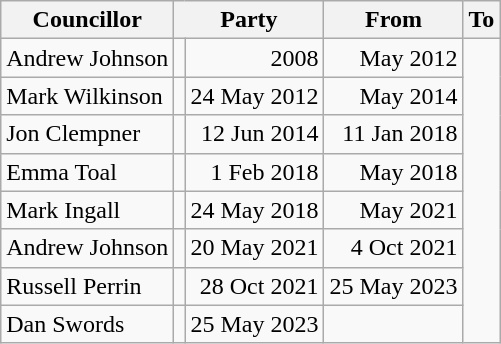<table class=wikitable>
<tr>
<th>Councillor</th>
<th colspan=2>Party</th>
<th>From</th>
<th>To</th>
</tr>
<tr>
<td>Andrew Johnson</td>
<td></td>
<td align=right>2008</td>
<td align=right>May 2012</td>
</tr>
<tr>
<td>Mark Wilkinson</td>
<td></td>
<td align=right>24 May 2012</td>
<td align=right>May 2014</td>
</tr>
<tr>
<td>Jon Clempner</td>
<td></td>
<td align=right>12 Jun 2014</td>
<td align=right>11 Jan 2018</td>
</tr>
<tr>
<td>Emma Toal</td>
<td></td>
<td align=right>1 Feb 2018</td>
<td align=right>May 2018</td>
</tr>
<tr>
<td>Mark Ingall</td>
<td></td>
<td align=right>24 May 2018</td>
<td align=right>May 2021</td>
</tr>
<tr>
<td>Andrew Johnson</td>
<td></td>
<td align=right>20 May 2021</td>
<td align=right>4 Oct 2021</td>
</tr>
<tr>
<td>Russell Perrin</td>
<td></td>
<td align=right>28 Oct 2021</td>
<td align=right>25 May 2023</td>
</tr>
<tr>
<td>Dan Swords</td>
<td></td>
<td align=right>25 May 2023</td>
<td align=right></td>
</tr>
</table>
